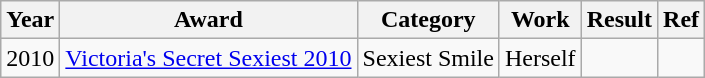<table class="wikitable">
<tr>
<th>Year</th>
<th>Award</th>
<th>Category</th>
<th>Work</th>
<th>Result</th>
<th>Ref</th>
</tr>
<tr>
<td>2010</td>
<td><a href='#'>Victoria's Secret Sexiest 2010</a></td>
<td>Sexiest Smile</td>
<td>Herself</td>
<td></td>
<td></td>
</tr>
</table>
